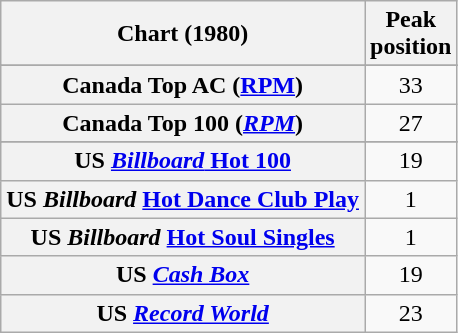<table class="wikitable sortable plainrowheaders">
<tr>
<th>Chart (1980)</th>
<th>Peak<br>position</th>
</tr>
<tr>
</tr>
<tr>
<th scope="row">Canada Top AC (<a href='#'>RPM</a>)</th>
<td align="center">33</td>
</tr>
<tr>
<th scope="row">Canada Top 100 (<em><a href='#'>RPM</a></em>)</th>
<td align="center">27</td>
</tr>
<tr>
</tr>
<tr>
</tr>
<tr>
</tr>
<tr>
</tr>
<tr>
</tr>
<tr>
</tr>
<tr>
</tr>
<tr>
<th scope="row">US <a href='#'><em>Billboard</em> Hot 100</a></th>
<td align="center">19</td>
</tr>
<tr>
<th scope="row">US <em>Billboard</em> <a href='#'>Hot Dance Club Play</a></th>
<td align="center">1</td>
</tr>
<tr>
<th scope="row">US <em>Billboard</em> <a href='#'>Hot Soul Singles</a></th>
<td align="center">1</td>
</tr>
<tr>
<th scope="row">US <a href='#'><em>Cash Box</em></a></th>
<td align="center">19</td>
</tr>
<tr>
<th scope="row">US <em><a href='#'>Record World</a></em></th>
<td align="center">23</td>
</tr>
</table>
